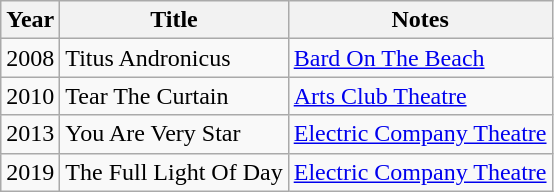<table class="wikitable">
<tr>
<th>Year</th>
<th>Title</th>
<th>Notes</th>
</tr>
<tr>
<td>2008</td>
<td>Titus Andronicus</td>
<td><a href='#'>Bard On The Beach</a></td>
</tr>
<tr>
<td>2010</td>
<td>Tear The Curtain</td>
<td><a href='#'>Arts Club Theatre</a></td>
</tr>
<tr>
<td>2013</td>
<td>You Are Very Star</td>
<td><a href='#'>Electric Company Theatre</a></td>
</tr>
<tr>
<td>2019</td>
<td>The Full Light Of Day</td>
<td><a href='#'>Electric Company Theatre</a></td>
</tr>
</table>
